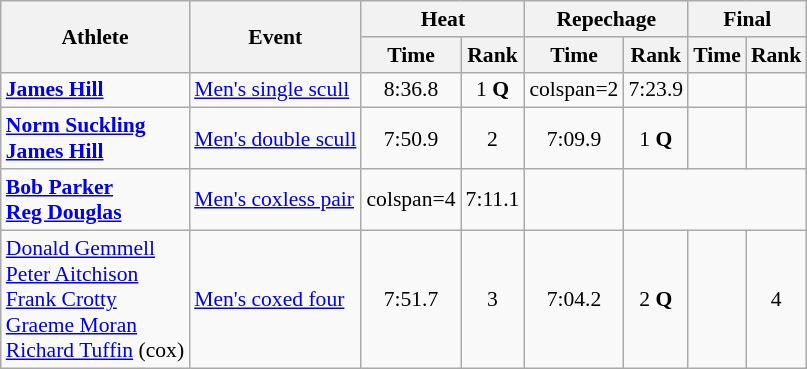<table class=wikitable style="font-size:90%;text-align:center">
<tr>
<th rowspan=2>Athlete</th>
<th rowspan=2>Event</th>
<th colspan=2>Heat</th>
<th colspan=2>Repechage</th>
<th colspan=2>Final</th>
</tr>
<tr>
<th>Time</th>
<th>Rank</th>
<th>Time</th>
<th>Rank</th>
<th>Time</th>
<th>Rank</th>
</tr>
<tr>
<td style="text-align:left;"><strong><a href='#'>James Hill</a></strong></td>
<td style="text-align:left;"><a href='#'>Men's single scull</a></td>
<td>8:36.8</td>
<td>1 <strong>Q</strong></td>
<td>colspan=2 </td>
<td>7:23.9</td>
<td></td>
</tr>
<tr>
<td style="text-align:left;"><strong><a href='#'>Norm Suckling</a><br><a href='#'>James Hill</a></strong></td>
<td style="text-align:left;"><a href='#'>Men's double scull</a></td>
<td>7:50.9</td>
<td>2</td>
<td>7:09.9</td>
<td>1 <strong>Q</strong></td>
<td></td>
<td></td>
</tr>
<tr>
<td style="text-align:left;"><strong><a href='#'>Bob Parker</a><br><a href='#'>Reg Douglas</a></strong></td>
<td style="text-align:left;"><a href='#'>Men's coxless pair</a></td>
<td>colspan=4 </td>
<td>7:11.1</td>
<td></td>
</tr>
<tr>
<td style="text-align:left;"><a href='#'>Donald Gemmell</a><br><a href='#'>Peter Aitchison</a><br><a href='#'>Frank Crotty</a><br><a href='#'>Graeme Moran</a><br><a href='#'>Richard Tuffin</a> (cox)</td>
<td style="text-align:left;"><a href='#'>Men's coxed four</a></td>
<td>7:51.7</td>
<td>3</td>
<td>7:04.2</td>
<td>2 <strong>Q</strong></td>
<td></td>
<td>4</td>
</tr>
</table>
